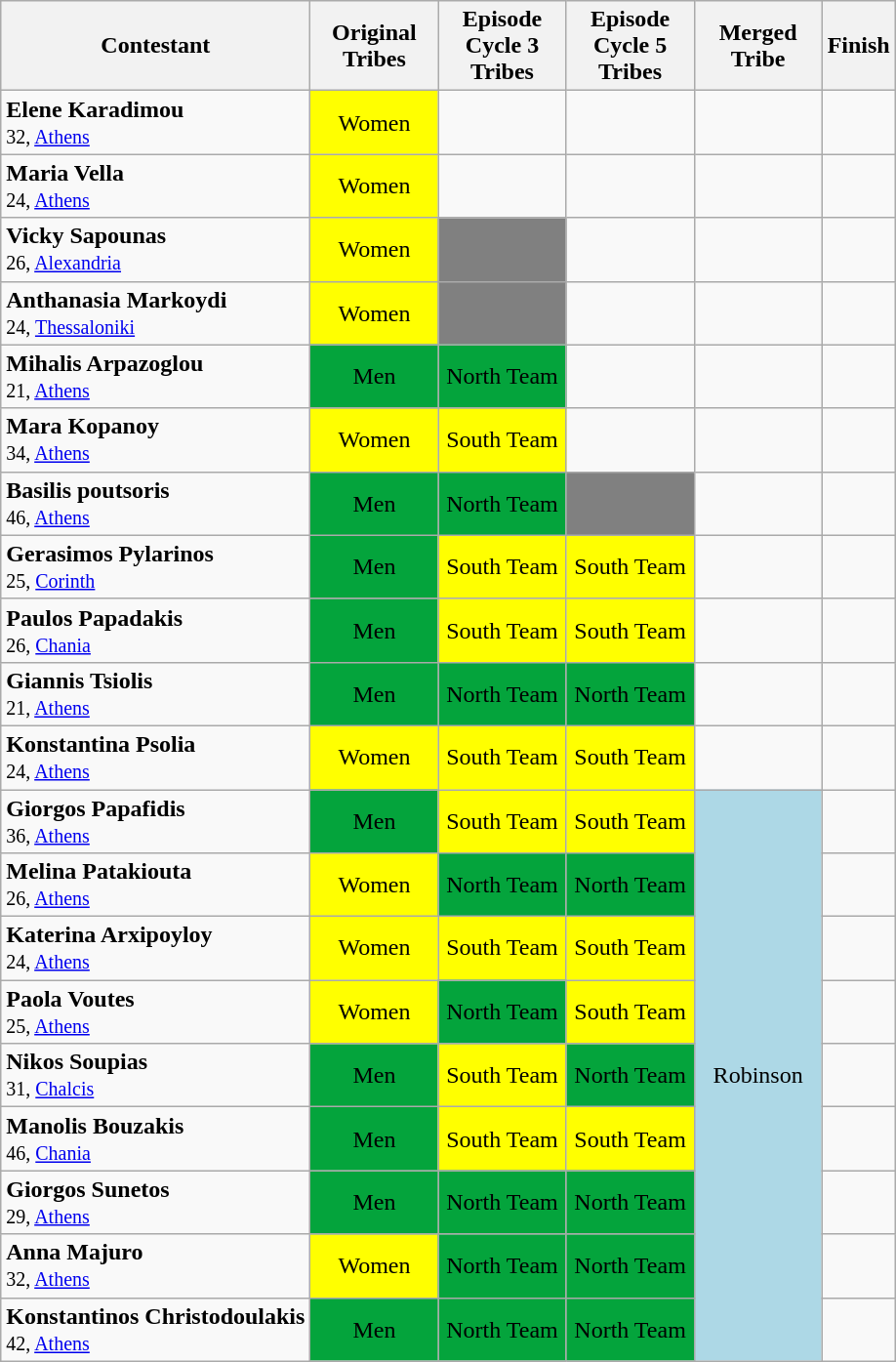<table class="wikitable" style="margin:auto; text-align:center">
<tr>
<th>Contestant</th>
<th width=80>Original<br>Tribes</th>
<th width=80>Episode Cycle 3<br>Tribes</th>
<th width=80>Episode Cycle 5<br>Tribes</th>
<th width=80>Merged<br>Tribe</th>
<th>Finish</th>
</tr>
<tr>
<td align="left"><strong>Elene Karadimou</strong><br><small>32, <a href='#'>Athens</a></small></td>
<td bgcolor="yellow">Women</td>
<td></td>
<td></td>
<td></td>
<td></td>
</tr>
<tr>
<td align="left"><strong>Maria Vella</strong><br><small>24, <a href='#'>Athens</a></small></td>
<td bgcolor="yellow">Women</td>
<td></td>
<td></td>
<td></td>
<td></td>
</tr>
<tr>
<td align="left"><strong>Vicky Sapounas</strong><br><small>26, <a href='#'>Alexandria</a></small></td>
<td bgcolor="yellow">Women</td>
<td align="center" bgcolor="gray"></td>
<td></td>
<td></td>
<td></td>
</tr>
<tr>
<td align="left"><strong>Anthanasia Markoydi</strong><br><small>24, <a href='#'>Thessaloniki</a></small></td>
<td bgcolor="yellow">Women</td>
<td align="center" bgcolor="gray"></td>
<td></td>
<td></td>
<td></td>
</tr>
<tr>
<td align="left"><strong>Mihalis Arpazoglou</strong><br><small>21, <a href='#'>Athens</a></small></td>
<td bgcolor="#04a43c">Men</td>
<td bgcolor="#04a43c">North Team</td>
<td></td>
<td></td>
<td></td>
</tr>
<tr>
<td align="left"><strong>Mara Kopanoy</strong><br><small>34, <a href='#'>Athens</a></small></td>
<td bgcolor="yellow">Women</td>
<td bgcolor="yellow">South Team</td>
<td></td>
<td></td>
<td></td>
</tr>
<tr>
<td align="left"><strong>Basilis poutsoris</strong><br><small>46, <a href='#'>Athens</a></small></td>
<td bgcolor="#04a43c">Men</td>
<td bgcolor="#04a43c">North Team</td>
<td bgcolor="gray"></td>
<td></td>
<td></td>
</tr>
<tr>
<td align="left"><strong>Gerasimos Pylarinos</strong><br><small>25, <a href='#'>Corinth</a></small></td>
<td bgcolor="#04a43c">Men</td>
<td bgcolor="yellow">South Team</td>
<td bgcolor="yellow">South Team</td>
<td></td>
<td></td>
</tr>
<tr>
<td align="left"><strong>Paulos Papadakis</strong><br><small>26, <a href='#'>Chania</a></small></td>
<td bgcolor="#04a43c">Men</td>
<td bgcolor="yellow">South Team</td>
<td bgcolor="yellow">South Team</td>
<td></td>
<td></td>
</tr>
<tr>
<td align="left"><strong>Giannis Tsiolis</strong><br><small>21, <a href='#'>Athens</a></small></td>
<td bgcolor="#04a43c">Men</td>
<td bgcolor="#04a43c">North Team</td>
<td bgcolor="#04a43c">North Team</td>
<td></td>
<td></td>
</tr>
<tr>
<td align="left"><strong>Konstantina Psolia</strong><br><small>24, <a href='#'>Athens</a></small></td>
<td bgcolor="yellow">Women</td>
<td bgcolor="yellow">South Team</td>
<td bgcolor="yellow">South Team</td>
<td></td>
<td></td>
</tr>
<tr>
<td align="left"><strong>Giorgos Papafidis</strong><br><small>36, <a href='#'>Athens</a></small></td>
<td bgcolor="#04a43c">Men</td>
<td bgcolor="yellow">South Team</td>
<td bgcolor="yellow">South Team</td>
<td bgcolor="lightblue" rowspan=11>Robinson</td>
<td></td>
</tr>
<tr>
<td align="left"><strong>Melina Patakiouta</strong><br><small>26, <a href='#'>Athens</a></small></td>
<td bgcolor="yellow">Women</td>
<td bgcolor="#04a43c">North Team</td>
<td bgcolor="#04a43c">North Team</td>
<td></td>
</tr>
<tr>
<td align="left"><strong>Katerina Arxipoyloy</strong><br><small>24, <a href='#'>Athens</a></small></td>
<td bgcolor="yellow">Women</td>
<td bgcolor="yellow">South Team</td>
<td bgcolor="yellow">South Team</td>
<td></td>
</tr>
<tr>
<td align="left"><strong>Paola Voutes</strong><br><small>25, <a href='#'>Athens</a></small></td>
<td bgcolor="yellow">Women</td>
<td bgcolor="#04a43c">North Team</td>
<td bgcolor="yellow">South Team</td>
<td></td>
</tr>
<tr>
<td align="left"><strong>Nikos Soupias</strong><br><small>31, <a href='#'>Chalcis</a></small></td>
<td bgcolor="#04a43c">Men</td>
<td bgcolor="yellow">South Team</td>
<td bgcolor="#04a43c">North Team</td>
<td></td>
</tr>
<tr>
<td align="left"><strong>Manolis  Bouzakis</strong><br><small>46, <a href='#'>Chania</a></small></td>
<td bgcolor="#04a43c">Men</td>
<td bgcolor="yellow">South Team</td>
<td bgcolor="yellow">South Team</td>
<td></td>
</tr>
<tr>
<td align="left"><strong>Giorgos Sunetos</strong><br><small>29, <a href='#'>Athens</a></small></td>
<td bgcolor="#04a43c">Men</td>
<td bgcolor="#04a43c">North Team</td>
<td bgcolor="#04a43c">North Team</td>
<td></td>
</tr>
<tr>
<td align="left"><strong>Anna Majuro</strong><br><small>32, <a href='#'>Athens</a></small></td>
<td bgcolor="yellow">Women</td>
<td bgcolor="#04a43c">North Team</td>
<td bgcolor="#04a43c">North Team</td>
<td></td>
</tr>
<tr>
<td align="left"><strong>Konstantinos Christodoulakis</strong><br><small>42, <a href='#'>Athens</a></small></td>
<td bgcolor="#04a43c">Men</td>
<td bgcolor="#04a43c">North Team</td>
<td bgcolor="#04a43c">North Team</td>
<td></td>
</tr>
</table>
